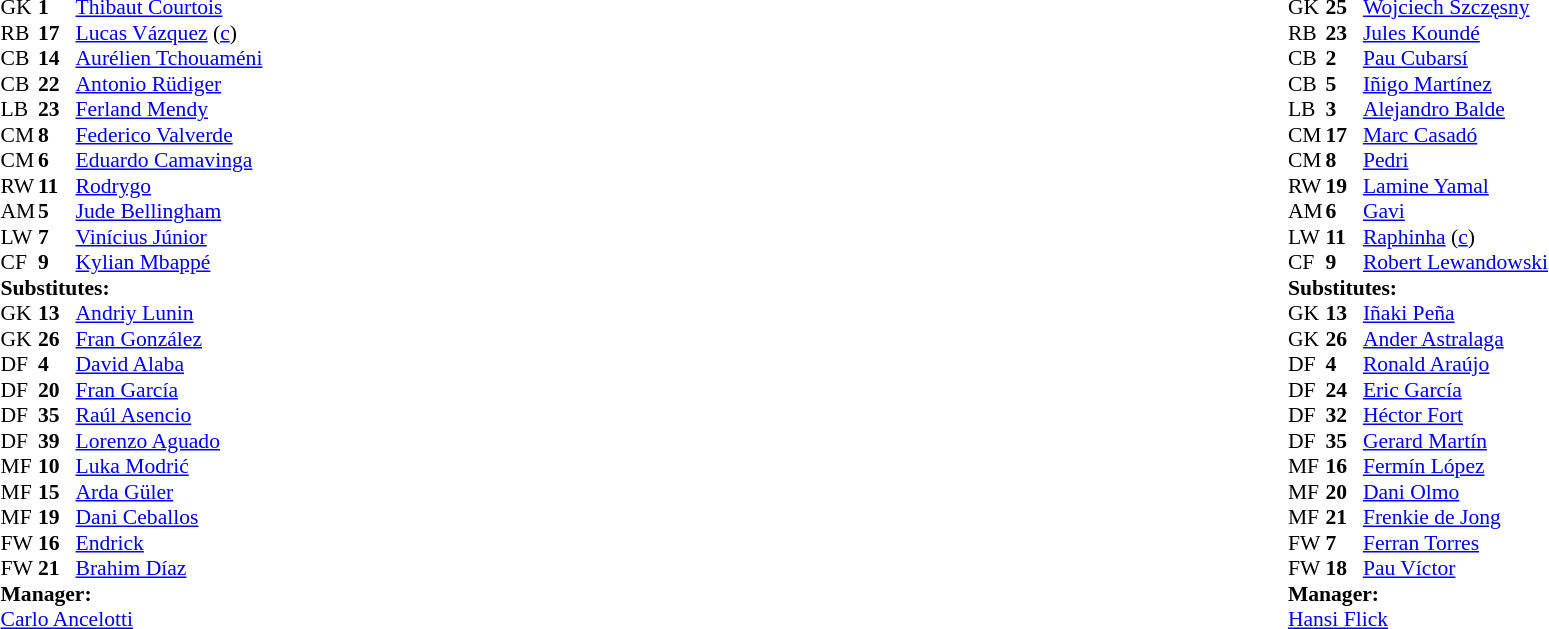<table width="100%">
<tr>
<td valign="top" width="40%"><br><table style="font-size:90%" cellspacing="0" cellpadding="0">
<tr>
<th width=25></th>
<th width=25></th>
</tr>
<tr>
<td>GK</td>
<td><strong>1</strong></td>
<td> <a href='#'>Thibaut Courtois</a></td>
</tr>
<tr>
<td>RB</td>
<td><strong>17</strong></td>
<td> <a href='#'>Lucas Vázquez</a> (<a href='#'>c</a>)</td>
<td></td>
<td></td>
</tr>
<tr>
<td>CB</td>
<td><strong>14</strong></td>
<td> <a href='#'>Aurélien Tchouaméni</a></td>
<td></td>
<td></td>
</tr>
<tr>
<td>CB</td>
<td><strong>22</strong></td>
<td> <a href='#'>Antonio Rüdiger</a></td>
<td></td>
</tr>
<tr>
<td>LB</td>
<td><strong>23</strong></td>
<td> <a href='#'>Ferland Mendy</a></td>
<td></td>
<td></td>
</tr>
<tr>
<td>CM</td>
<td><strong>8</strong></td>
<td> <a href='#'>Federico Valverde</a></td>
</tr>
<tr>
<td>CM</td>
<td><strong>6</strong></td>
<td> <a href='#'>Eduardo Camavinga</a></td>
<td></td>
<td></td>
</tr>
<tr>
<td>RW</td>
<td><strong>11</strong></td>
<td> <a href='#'>Rodrygo</a></td>
</tr>
<tr>
<td>AM</td>
<td><strong>5</strong></td>
<td> <a href='#'>Jude Bellingham</a></td>
<td></td>
<td></td>
</tr>
<tr>
<td>LW</td>
<td><strong>7</strong></td>
<td> <a href='#'>Vinícius Júnior</a></td>
<td></td>
</tr>
<tr>
<td>CF</td>
<td><strong>9</strong></td>
<td> <a href='#'>Kylian Mbappé</a></td>
</tr>
<tr>
<td colspan=3><strong>Substitutes:</strong></td>
</tr>
<tr>
<td>GK</td>
<td><strong>13</strong></td>
<td> <a href='#'>Andriy Lunin</a></td>
</tr>
<tr>
<td>GK</td>
<td><strong>26</strong></td>
<td> <a href='#'>Fran González</a></td>
</tr>
<tr>
<td>DF</td>
<td><strong>4</strong></td>
<td> <a href='#'>David Alaba</a></td>
</tr>
<tr>
<td>DF</td>
<td><strong>20</strong></td>
<td> <a href='#'>Fran García</a></td>
<td></td>
<td></td>
</tr>
<tr>
<td>DF</td>
<td><strong>35</strong></td>
<td> <a href='#'>Raúl Asencio</a></td>
<td></td>
<td></td>
</tr>
<tr>
<td>DF</td>
<td><strong>39</strong></td>
<td> <a href='#'>Lorenzo Aguado</a></td>
</tr>
<tr>
<td>MF</td>
<td><strong>10</strong></td>
<td> <a href='#'>Luka Modrić</a></td>
<td></td>
<td></td>
</tr>
<tr>
<td>MF</td>
<td><strong>15</strong></td>
<td> <a href='#'>Arda Güler</a></td>
</tr>
<tr>
<td>MF</td>
<td><strong>19</strong></td>
<td> <a href='#'>Dani Ceballos</a></td>
<td></td>
<td></td>
</tr>
<tr>
<td>FW</td>
<td><strong>16</strong></td>
<td> <a href='#'>Endrick</a></td>
</tr>
<tr>
<td>FW</td>
<td><strong>21</strong></td>
<td> <a href='#'>Brahim Díaz</a></td>
<td></td>
<td></td>
</tr>
<tr>
<td colspan=3><strong>Manager:</strong></td>
</tr>
<tr>
<td colspan=3> <a href='#'>Carlo Ancelotti</a></td>
</tr>
</table>
</td>
<td valign="top"></td>
<td valign="top" width="50%"><br><table style="font-size:90%; margin:auto" cellspacing="0" cellpadding="0">
<tr>
<th width=25></th>
<th width=25></th>
</tr>
<tr>
<td>GK</td>
<td><strong>25</strong></td>
<td> <a href='#'>Wojciech Szczęsny</a></td>
<td></td>
</tr>
<tr>
<td>RB</td>
<td><strong>23</strong></td>
<td> <a href='#'>Jules Koundé</a></td>
</tr>
<tr>
<td>CB</td>
<td><strong>2</strong></td>
<td> <a href='#'>Pau Cubarsí</a></td>
</tr>
<tr>
<td>CB</td>
<td><strong>5</strong></td>
<td> <a href='#'>Iñigo Martínez</a></td>
<td></td>
<td></td>
</tr>
<tr>
<td>LB</td>
<td><strong>3</strong></td>
<td> <a href='#'>Alejandro Balde</a></td>
</tr>
<tr>
<td>CM</td>
<td><strong>17</strong></td>
<td> <a href='#'>Marc Casadó</a></td>
</tr>
<tr>
<td>CM</td>
<td><strong>8</strong></td>
<td> <a href='#'>Pedri</a></td>
</tr>
<tr>
<td>RW</td>
<td><strong>19</strong></td>
<td> <a href='#'>Lamine Yamal</a></td>
<td></td>
<td></td>
</tr>
<tr>
<td>AM</td>
<td><strong>6</strong></td>
<td> <a href='#'>Gavi</a></td>
<td></td>
<td></td>
</tr>
<tr>
<td>LW</td>
<td><strong>11</strong></td>
<td> <a href='#'>Raphinha</a> (<a href='#'>c</a>)</td>
<td></td>
<td></td>
</tr>
<tr>
<td>CF</td>
<td><strong>9</strong></td>
<td> <a href='#'>Robert Lewandowski</a></td>
<td></td>
</tr>
<tr>
<td colspan=3><strong>Substitutes:</strong></td>
</tr>
<tr>
<td>GK</td>
<td><strong>13</strong></td>
<td> <a href='#'>Iñaki Peña</a></td>
<td></td>
<td></td>
</tr>
<tr>
<td>GK</td>
<td><strong>26</strong></td>
<td> <a href='#'>Ander Astralaga</a></td>
</tr>
<tr>
<td>DF</td>
<td><strong>4</strong></td>
<td> <a href='#'>Ronald Araújo</a></td>
<td></td>
<td></td>
</tr>
<tr>
<td>DF</td>
<td><strong>24</strong></td>
<td> <a href='#'>Eric García</a></td>
</tr>
<tr>
<td>DF</td>
<td><strong>32</strong></td>
<td> <a href='#'>Héctor Fort</a></td>
</tr>
<tr>
<td>DF</td>
<td><strong>35</strong></td>
<td> <a href='#'>Gerard Martín</a></td>
</tr>
<tr>
<td>MF</td>
<td><strong>16</strong></td>
<td> <a href='#'>Fermín López</a></td>
</tr>
<tr>
<td>MF</td>
<td><strong>20</strong></td>
<td> <a href='#'>Dani Olmo</a></td>
<td></td>
<td></td>
</tr>
<tr>
<td>MF</td>
<td><strong>21</strong></td>
<td> <a href='#'>Frenkie de Jong</a></td>
</tr>
<tr>
<td>FW</td>
<td><strong>7</strong></td>
<td> <a href='#'>Ferran Torres</a></td>
<td></td>
<td></td>
</tr>
<tr>
<td>FW</td>
<td><strong>18</strong></td>
<td> <a href='#'>Pau Víctor</a></td>
</tr>
<tr>
<td colspan=3><strong>Manager:</strong></td>
</tr>
<tr>
<td colspan=3> <a href='#'>Hansi Flick</a></td>
</tr>
</table>
</td>
</tr>
</table>
